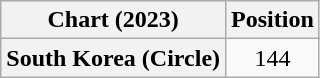<table class="wikitable plainrowheaders" style="text-align:center">
<tr>
<th scope="col">Chart (2023)</th>
<th scope="col">Position</th>
</tr>
<tr>
<th scope="row">South Korea (Circle)</th>
<td>144</td>
</tr>
</table>
